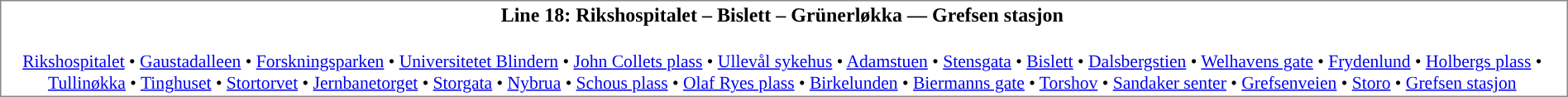<table align=left cellspacing=1 style="border:1px solid #888888;">
<tr>
<td align=center style="background:#"><span> <strong>Line 18: Rikshospitalet – Bislett – Grünerløkka — Grefsen stasjon</strong></span></td>
<td></td>
</tr>
<tr>
<td align="center" style="font-size: 90%;"><br><a href='#'>Rikshospitalet</a> • <a href='#'>Gaustadalleen</a> • <a href='#'>Forskningsparken</a> • <a href='#'>Universitetet Blindern</a> • <a href='#'>John Collets plass</a> • <a href='#'>Ullevål sykehus</a> • <a href='#'>Adamstuen</a> • <a href='#'>Stensgata</a> • <a href='#'>Bislett</a> • <a href='#'>Dalsbergstien</a> • <a href='#'>Welhavens gate</a> • <a href='#'>Frydenlund</a> • <a href='#'>Holbergs plass</a> • <a href='#'>Tullinøkka</a> • <a href='#'>Tinghuset</a> • <a href='#'>Stortorvet</a> • <a href='#'>Jernbanetorget</a> • <a href='#'>Storgata</a> • <a href='#'>Nybrua</a> • <a href='#'>Schous plass</a> • <a href='#'>Olaf Ryes plass</a> • <a href='#'>Birkelunden</a> • <a href='#'>Biermanns gate</a> • <a href='#'>Torshov</a> • <a href='#'>Sandaker senter</a> • <a href='#'>Grefsenveien</a> • <a href='#'>Storo</a> • <a href='#'>Grefsen stasjon</a></td>
<td></td>
</tr>
</table>
